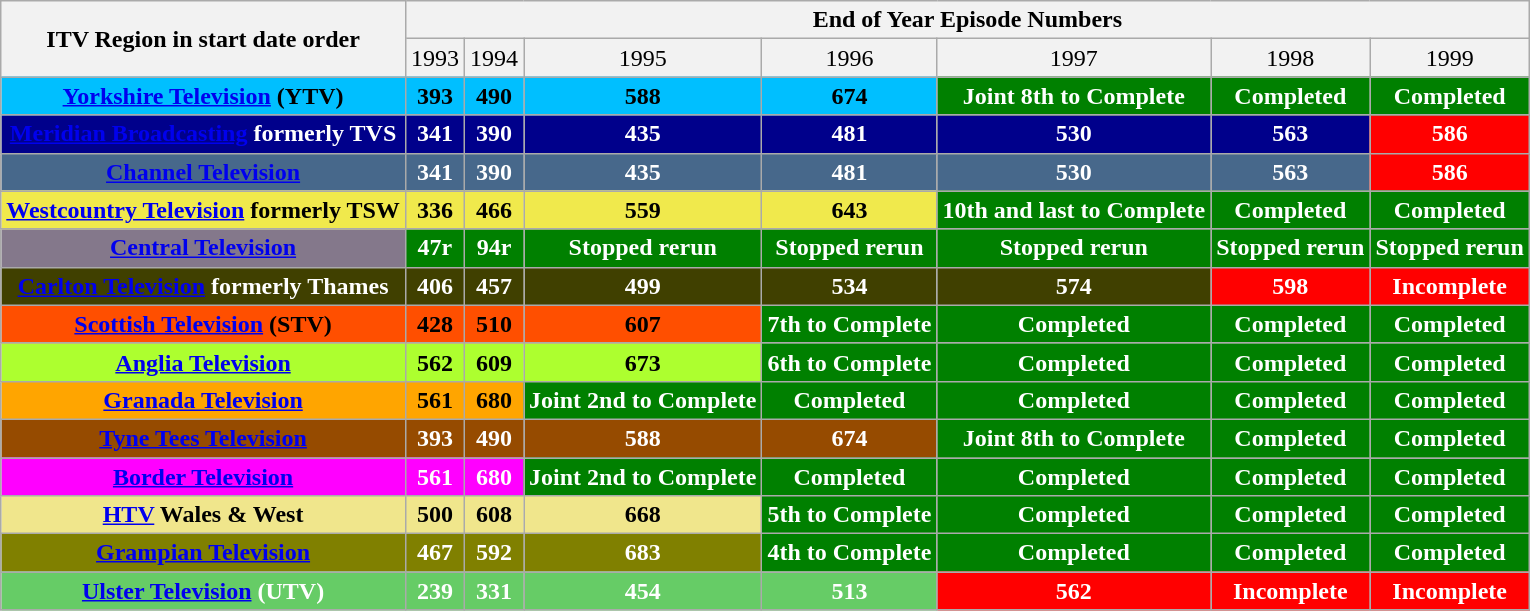<table class="wikitable">
<tr>
<td rowspan="2" bgcolor="#f2f2f2" style="text-align:center;"><strong>ITV Region in start date order</strong></td>
<td colspan="7" bgcolor="#f2f2f2" style="text-align:center;"><strong>End of Year Episode Numbers</strong></td>
</tr>
<tr>
<td bgcolor="#f2f2f2" style="text-align:center;">1993</td>
<td bgcolor="#f2f2f2" style="text-align:center;">1994</td>
<td bgcolor="#f2f2f2" style="text-align:center;">1995</td>
<td bgcolor="#f2f2f2" style="text-align:center;">1996</td>
<td bgcolor="#f2f2f2" style="text-align:center;">1997</td>
<td bgcolor="#f2f2f2" style="text-align:center;">1998</td>
<td bgcolor="#f2f2f2" style="text-align:center;">1999</td>
</tr>
<tr>
<th style="background-color: #00BFFF"><a href='#'>Yorkshire Television</a> (YTV)</th>
<th style="background-color: #00BFFF">393</th>
<th style="background-color: #00BFFF">490</th>
<th style="background-color: #00BFFF">588</th>
<th style="background-color: #00BFFF">674</th>
<th style="color:#FFFFFF; background-color: #008000">Joint 8th to Complete</th>
<th style="color:#FFFFFF; background-color: #008000">Completed</th>
<th style="color:#FFFFFF; background-color: #008000">Completed</th>
</tr>
<tr>
<th style="background-color: #00008B; color:#FFFFFF"><a href='#'>Meridian Broadcasting</a> formerly TVS</th>
<th style="background-color: #00008B; color:#FFFFFF">341</th>
<th style="background-color: #00008B; color:#FFFFFF">390</th>
<th style="background-color: #00008B; color:#FFFFFF">435</th>
<th style="background-color: #00008B; color:#FFFFFF">481</th>
<th style="background-color: #00008B; color:#FFFFFF">530</th>
<th style="background-color: #00008B; color:#FFFFFF">563</th>
<th style="color:#FFFFFF; background-color: #ff0000;">586</th>
</tr>
<tr>
<th style="background-color: #47688B; color:#FFFFFF"><a href='#'>Channel Television</a></th>
<th style="background-color: #47688B; color:#FFFFFF">341</th>
<th style="background-color: #47688B; color:#FFFFFF">390</th>
<th style="background-color: #47688B; color:#FFFFFF">435</th>
<th style="background-color: #47688B; color:#FFFFFF">481</th>
<th style="background-color: #47688B; color:#FFFFFF">530</th>
<th style="background-color: #47688B; color:#FFFFFF">563</th>
<th style="color:#FFFFFF; background-color: #ff0000;">586</th>
</tr>
<tr>
<th style="background-color: #F0E94C"><a href='#'>Westcountry Television</a> formerly TSW</th>
<th style="background-color: #F0E94C">336</th>
<th style="background-color: #F0E94C">466</th>
<th style="background-color: #F0E94C">559</th>
<th style="background-color: #F0E94C">643</th>
<th style="color:#FFFFFF; background-color: #008000">10th and last to Complete</th>
<th style="color:#FFFFFF; background-color: #008000">Completed</th>
<th style="color:#FFFFFF; background-color: #008000">Completed</th>
</tr>
<tr>
<th style="background-color: #84788B"><a href='#'>Central Television</a></th>
<th style="color:#FFFFFF; background-color: #008000">47r</th>
<th style="color:#FFFFFF; background-color: #008000">94r</th>
<th style="color:#FFFFFF; background-color: #008000">Stopped rerun</th>
<th style="color:#FFFFFF; background-color: #008000">Stopped rerun</th>
<th style="color:#FFFFFF; background-color: #008000">Stopped rerun</th>
<th style="color:#FFFFFF; background-color: #008000">Stopped rerun</th>
<th style="color:#FFFFFF; background-color: #008000">Stopped rerun</th>
</tr>
<tr>
<th style="color:#FFFFFF; background-color: #404000;"><a href='#'>Carlton Television</a> formerly Thames</th>
<th style="color:#FFFFFF; background-color: #404000;">406</th>
<th style="color:#FFFFFF; background-color: #404000;">457</th>
<th style="color:#FFFFFF; background-color: #404000;">499</th>
<th style="color:#FFFFFF; background-color: #404000;">534</th>
<th style="color:#FFFFFF; background-color: #404000;">574</th>
<th style="color:#FFFFFF; background-color: #ff0000;">598</th>
<th style="color:#FFFFFF; background-color: #ff0000;">Incomplete</th>
</tr>
<tr>
<th style="background-color: #ff4f00"><a href='#'>Scottish Television</a> (STV)</th>
<th style="background-color: #ff4f00">428</th>
<th style="background-color: #ff4f00">510</th>
<th style="background-color: #ff4f00">607</th>
<th style="color:#FFFFFF; background-color: #008000">7th to Complete</th>
<th style="color:#FFFFFF; background-color: #008000">Completed</th>
<th style="color:#FFFFFF; background-color: #008000">Completed</th>
<th style="color:#FFFFFF; background-color: #008000">Completed</th>
</tr>
<tr ->
<th style="background-color: #ADFF2F"><a href='#'>Anglia Television</a></th>
<th style="background-color: #ADFF2F">562</th>
<th style="background-color: #ADFF2F">609</th>
<th style="background-color: #ADFF2F">673</th>
<th style="color:#FFFFFF; background-color: #008000">6th to Complete</th>
<th style="color:#FFFFFF; background-color: #008000">Completed</th>
<th style="color:#FFFFFF; background-color: #008000">Completed</th>
<th style="color:#FFFFFF; background-color: #008000">Completed</th>
</tr>
<tr>
<th style="background-color: #FFA500"><a href='#'>Granada Television</a></th>
<th style="background-color: #FFA500">561</th>
<th style="background-color: #FFA500">680</th>
<th style="color:#FFFFFF; background-color: #008000">Joint 2nd to Complete</th>
<th style="color:#FFFFFF; background-color: #008000">Completed</th>
<th style="color:#FFFFFF; background-color: #008000">Completed</th>
<th style="color:#FFFFFF; background-color: #008000">Completed</th>
<th style="color:#FFFFFF; background-color: #008000">Completed</th>
</tr>
<tr>
<th style="color:#FFFFFF; background-color: #964B00"><a href='#'>Tyne Tees Television</a></th>
<th style="color:#FFFFFF; background-color: #964B00">393</th>
<th style="color:#FFFFFF; background-color: #964B00">490</th>
<th style="color:#FFFFFF; background-color: #964B00">588</th>
<th style="color:#FFFFFF; background-color: #964B00">674</th>
<th style="color:#FFFFFF; background-color: #008000">Joint 8th to Complete</th>
<th style="color:#FFFFFF; background-color: #008000">Completed</th>
<th style="color:#FFFFFF; background-color: #008000">Completed</th>
</tr>
<tr>
<th style="color:#FFFFFF; background-color: #ff00ff"><a href='#'>Border Television</a></th>
<th style="color:#FFFFFF; background-color: #ff00ff">561</th>
<th style="color:#FFFFFF; background-color: #ff00ff">680</th>
<th style="color:#FFFFFF; background-color: #008000">Joint 2nd to Complete</th>
<th style="color:#FFFFFF; background-color: #008000">Completed</th>
<th style="color:#FFFFFF; background-color: #008000">Completed</th>
<th style="color:#FFFFFF; background-color: #008000">Completed</th>
<th style="color:#FFFFFF; background-color: #008000">Completed</th>
</tr>
<tr>
<th style="background-color: #F0E68C"><a href='#'>HTV</a> Wales & West</th>
<th style="background-color: #F0E68C">500</th>
<th style="background-color: #F0E68C">608</th>
<th style="background-color: #F0E68C">668</th>
<th style="color:#FFFFFF; background-color: #008000">5th to Complete</th>
<th style="color:#FFFFFF; background-color: #008000">Completed</th>
<th style="color:#FFFFFF; background-color: #008000">Completed</th>
<th style="color:#FFFFFF; background-color: #008000">Completed</th>
</tr>
<tr>
<th style="color:#FFFFFF; background-color: #808000"><a href='#'>Grampian Television</a></th>
<th style="color:#FFFFFF; background-color: #808000">467</th>
<th style="color:#FFFFFF; background-color: #808000">592</th>
<th style="color:#FFFFFF; background-color: #808000">683</th>
<th style="color:#FFFFFF; background-color: #008000">4th to Complete</th>
<th style="color:#FFFFFF; background-color: #008000">Completed</th>
<th style="color:#FFFFFF; background-color: #008000">Completed</th>
<th style="color:#FFFFFF; background-color: #008000">Completed</th>
</tr>
<tr>
<th style="color:#FFFFFF; background-color: #66CC66;"><a href='#'>Ulster Television</a> (UTV)</th>
<th style="color:#FFFFFF; background-color: #66CC66;">239</th>
<th style="color:#FFFFFF; background-color: #66CC66;">331</th>
<th style="color:#FFFFFF; background-color: #66CC66;">454</th>
<th style="color:#FFFFFF; background-color: #66CC66;">513</th>
<th style="color:#FFFFFF; background-color: #ff0000;">562</th>
<th style="color:#FFFFFF; background-color: #ff0000;">Incomplete</th>
<th style="color:#FFFFFF; background-color: #ff0000;">Incomplete</th>
</tr>
</table>
